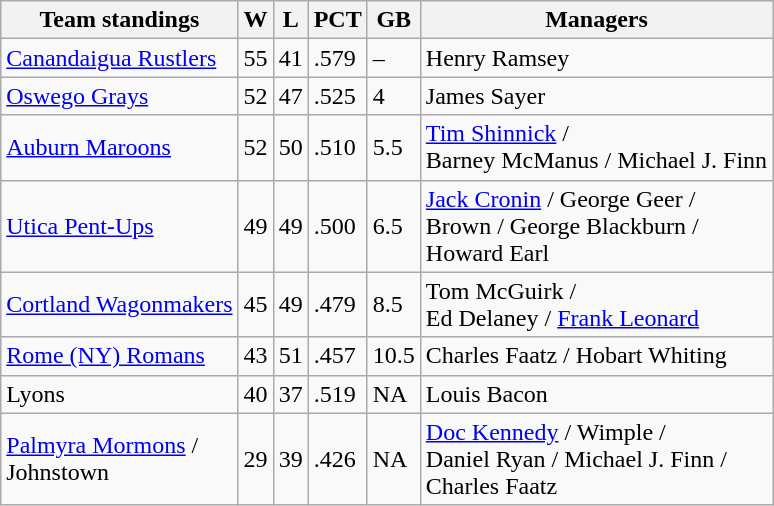<table class="wikitable">
<tr>
<th>Team standings</th>
<th>W</th>
<th>L</th>
<th>PCT</th>
<th>GB</th>
<th>Managers</th>
</tr>
<tr>
<td><a href='#'>Canandaigua Rustlers</a></td>
<td>55</td>
<td>41</td>
<td>.579</td>
<td>–</td>
<td>Henry Ramsey</td>
</tr>
<tr>
<td><a href='#'>Oswego Grays</a></td>
<td>52</td>
<td>47</td>
<td>.525</td>
<td>4</td>
<td>James Sayer</td>
</tr>
<tr>
<td><a href='#'>Auburn Maroons</a></td>
<td>52</td>
<td>50</td>
<td>.510</td>
<td>5.5</td>
<td><a href='#'>Tim Shinnick</a> /<br> Barney McManus / Michael J. Finn</td>
</tr>
<tr>
<td><a href='#'>Utica Pent-Ups</a></td>
<td>49</td>
<td>49</td>
<td>.500</td>
<td>6.5</td>
<td><a href='#'>Jack Cronin</a> / George Geer / <br>Brown / George Blackburn /<br>Howard Earl</td>
</tr>
<tr>
<td><a href='#'>Cortland Wagonmakers</a></td>
<td>45</td>
<td>49</td>
<td>.479</td>
<td>8.5</td>
<td>Tom McGuirk /<br> Ed Delaney / <a href='#'>Frank Leonard</a></td>
</tr>
<tr>
<td><a href='#'>Rome (NY) Romans</a></td>
<td>43</td>
<td>51</td>
<td>.457</td>
<td>10.5</td>
<td>Charles Faatz / Hobart Whiting</td>
</tr>
<tr>
<td>Lyons</td>
<td>40</td>
<td>37</td>
<td>.519</td>
<td>NA</td>
<td>Louis Bacon</td>
</tr>
<tr>
<td><a href='#'>Palmyra Mormons</a> /<br> Johnstown</td>
<td>29</td>
<td>39</td>
<td>.426</td>
<td>NA</td>
<td><a href='#'>Doc Kennedy</a> / Wimple /<br>Daniel Ryan / Michael J. Finn / <br>Charles Faatz</td>
</tr>
</table>
